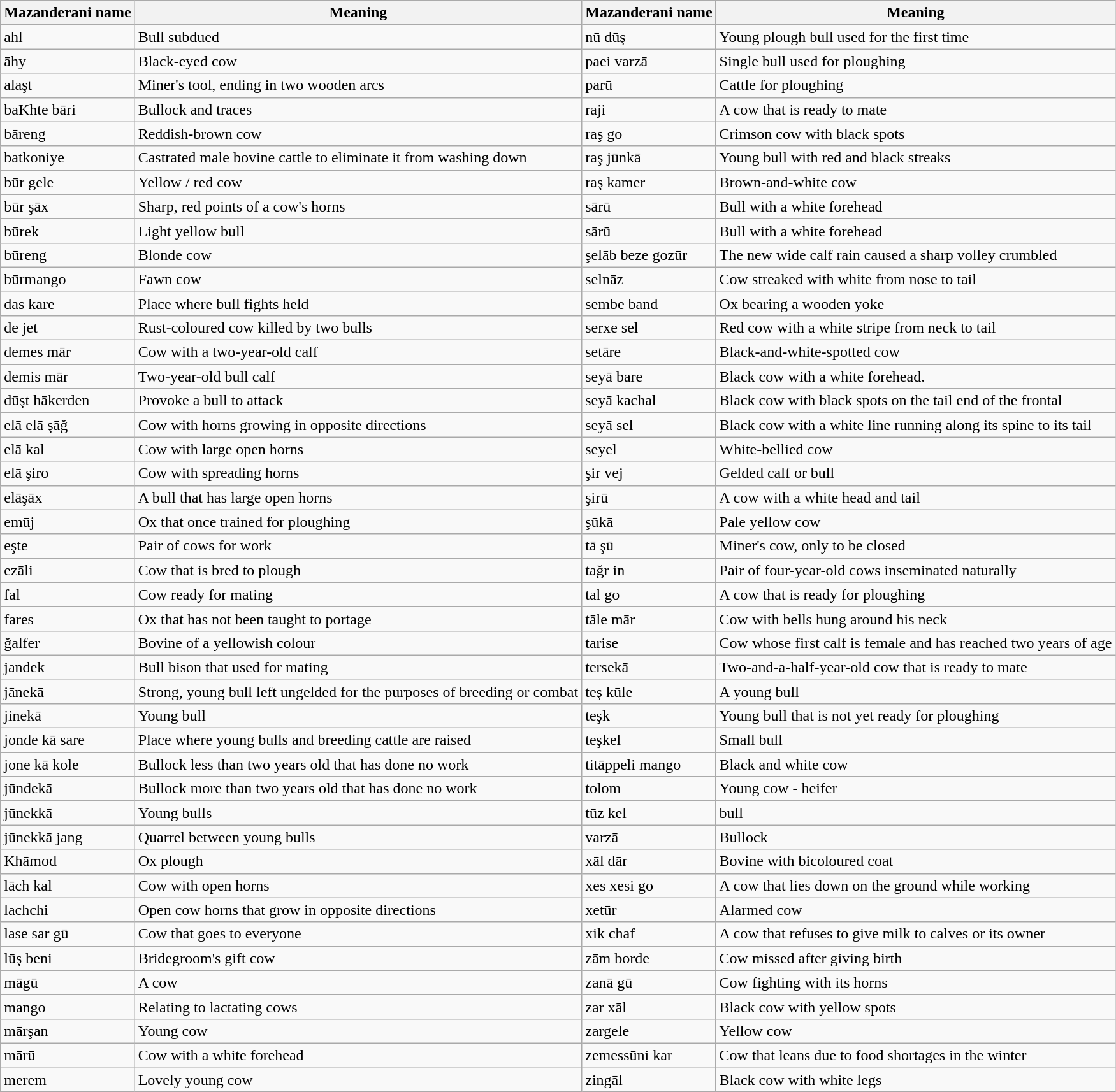<table class="wikitable">
<tr>
<th>Mazanderani  name</th>
<th>Meaning</th>
<th>Mazanderani name</th>
<th>Meaning</th>
</tr>
<tr>
<td>ahl</td>
<td>Bull subdued</td>
<td>nū dūş</td>
<td>Young plough bull used for the first time</td>
</tr>
<tr>
<td>āhy</td>
<td>Black-eyed cow</td>
<td>paei varzā</td>
<td>Single bull used for ploughing</td>
</tr>
<tr>
<td>alaşt</td>
<td>Miner's tool, ending in two wooden arcs</td>
<td>parū</td>
<td>Cattle for ploughing</td>
</tr>
<tr>
<td>baKhte bāri</td>
<td>Bullock and traces</td>
<td>raji</td>
<td>A cow that is ready to mate</td>
</tr>
<tr>
<td>bāreng</td>
<td>Reddish-brown cow</td>
<td>raş go</td>
<td>Crimson cow with black spots</td>
</tr>
<tr>
<td>batkoniye</td>
<td>Castrated male bovine cattle to eliminate it from washing down</td>
<td>raş jūnkā</td>
<td>Young bull with red and black streaks</td>
</tr>
<tr>
<td>būr gele</td>
<td>Yellow / red cow</td>
<td>raş kamer</td>
<td>Brown-and-white cow</td>
</tr>
<tr>
<td>būr şāx</td>
<td>Sharp, red points of a cow's horns</td>
<td>sārū</td>
<td>Bull with a white forehead</td>
</tr>
<tr>
<td>būrek</td>
<td>Light yellow bull</td>
<td>sārū</td>
<td>Bull with a white forehead</td>
</tr>
<tr>
<td>būreng</td>
<td>Blonde cow</td>
<td>şelāb beze gozūr</td>
<td>The new wide calf rain caused a sharp volley crumbled</td>
</tr>
<tr>
<td>būrmango</td>
<td>Fawn cow</td>
<td>selnāz</td>
<td>Cow streaked with white from nose to tail</td>
</tr>
<tr>
<td>das kare</td>
<td>Place where bull fights held</td>
<td>sembe band</td>
<td>Ox bearing a wooden yoke</td>
</tr>
<tr>
<td>de jet</td>
<td>Rust-coloured cow killed by two bulls</td>
<td>serxe sel</td>
<td>Red cow with a white stripe from neck to tail</td>
</tr>
<tr>
<td>demes mār</td>
<td>Cow with a two-year-old calf</td>
<td>setāre</td>
<td>Black-and-white-spotted cow</td>
</tr>
<tr>
<td>demis mār</td>
<td>Two-year-old bull calf</td>
<td>seyā bare</td>
<td>Black cow with a white forehead.</td>
</tr>
<tr>
<td>dūşt hākerden</td>
<td>Provoke a bull to attack</td>
<td>seyā kachal</td>
<td>Black cow with black spots on the tail end of the frontal</td>
</tr>
<tr>
<td>elā elā şāğ</td>
<td>Cow with horns growing in opposite directions</td>
<td>seyā sel</td>
<td>Black cow with a white line running along its spine to its tail</td>
</tr>
<tr>
<td>elā kal</td>
<td>Cow with large open horns</td>
<td>seyel</td>
<td>White-bellied cow</td>
</tr>
<tr>
<td>elā şiro</td>
<td>Cow with spreading horns</td>
<td>şir vej</td>
<td>Gelded calf or bull</td>
</tr>
<tr>
<td>elāşāx</td>
<td>A bull that has large open horns</td>
<td>şirū</td>
<td>A cow with a white head and tail</td>
</tr>
<tr>
<td>emūj</td>
<td>Ox that once trained for ploughing</td>
<td>şūkā</td>
<td>Pale yellow cow</td>
</tr>
<tr>
<td>eşte</td>
<td>Pair of cows for work</td>
<td>tā şū</td>
<td>Miner's cow, only to be closed</td>
</tr>
<tr>
<td>ezāli</td>
<td>Cow that is bred to plough</td>
<td>tağr in</td>
<td>Pair of four-year-old cows inseminated naturally</td>
</tr>
<tr>
<td>fal</td>
<td>Cow ready for mating</td>
<td>tal go</td>
<td>A cow that is ready for ploughing</td>
</tr>
<tr>
<td>fares</td>
<td>Ox that has not been taught to portage</td>
<td>tāle mār</td>
<td>Cow with bells hung around his neck</td>
</tr>
<tr>
<td>ğalfer</td>
<td>Bovine of a yellowish colour</td>
<td>tarise</td>
<td>Cow whose first calf is female and has reached two years of age</td>
</tr>
<tr>
<td>jandek</td>
<td>Bull bison that used for mating</td>
<td>tersekā</td>
<td>Two-and-a-half-year-old cow that is ready to mate</td>
</tr>
<tr>
<td>jānekā</td>
<td>Strong, young bull left ungelded for the purposes of breeding or combat</td>
<td>teş kūle</td>
<td>A young bull</td>
</tr>
<tr>
<td>jinekā</td>
<td>Young bull</td>
<td>teşk</td>
<td>Young bull that is not yet ready for ploughing</td>
</tr>
<tr>
<td>jonde kā sare</td>
<td>Place where young bulls and breeding cattle are raised</td>
<td>teşkel</td>
<td>Small bull</td>
</tr>
<tr>
<td>jone kā kole</td>
<td>Bullock less than two years old that has done no work</td>
<td>titāppeli mango</td>
<td>Black and white cow</td>
</tr>
<tr>
<td>jūndekā</td>
<td>Bullock more than two years old that has done no work</td>
<td>tolom</td>
<td>Young cow - heifer</td>
</tr>
<tr>
<td>jūnekkā</td>
<td>Young bulls</td>
<td>tūz kel</td>
<td>bull</td>
</tr>
<tr>
<td>jūnekkā jang</td>
<td>Quarrel between young bulls</td>
<td>varzā</td>
<td>Bullock</td>
</tr>
<tr>
<td>Khāmod</td>
<td>Ox plough</td>
<td>xāl dār</td>
<td>Bovine with bicoloured coat</td>
</tr>
<tr>
<td>lāch kal</td>
<td>Cow with open horns</td>
<td>xes xesi go</td>
<td>A cow that lies down on the ground while working</td>
</tr>
<tr>
<td>lachchi</td>
<td>Open cow horns that grow in opposite directions</td>
<td>xetūr</td>
<td>Alarmed cow</td>
</tr>
<tr>
<td>lase sar gū</td>
<td>Cow that goes to everyone</td>
<td>xik chaf</td>
<td>A cow that refuses to give milk to calves or its owner</td>
</tr>
<tr>
<td>lūş beni</td>
<td>Bridegroom's gift cow</td>
<td>zām borde</td>
<td>Cow missed after giving birth</td>
</tr>
<tr>
<td>māgū</td>
<td>A cow</td>
<td>zanā gū</td>
<td>Cow fighting with its horns</td>
</tr>
<tr>
<td>mango</td>
<td>Relating to lactating cows</td>
<td>zar xāl</td>
<td>Black cow with yellow spots</td>
</tr>
<tr>
<td>mārşan</td>
<td>Young cow</td>
<td>zargele</td>
<td>Yellow cow</td>
</tr>
<tr>
<td>mārū</td>
<td>Cow with a white forehead</td>
<td>zemessūni kar</td>
<td>Cow that leans due to food shortages in the winter</td>
</tr>
<tr>
<td>merem</td>
<td>Lovely young cow</td>
<td>zingāl</td>
<td>Black cow with white legs</td>
</tr>
</table>
